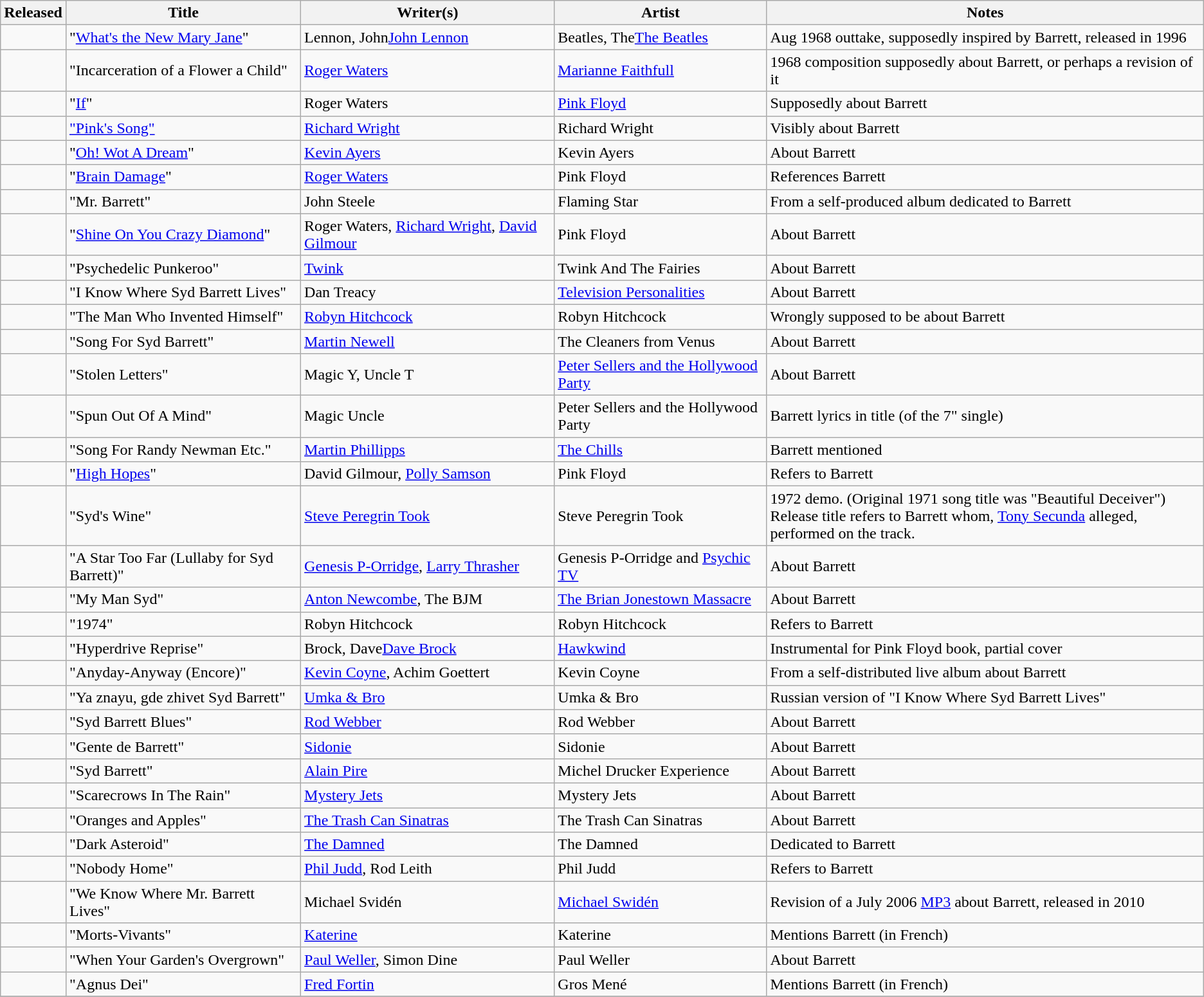<table class="wikitable sortable">
<tr>
<th scope="col">Released</th>
<th scope="col">Title</th>
<th scope="col">Writer(s)</th>
<th scope="col">Artist</th>
<th scope="col" class="unsortable">Notes</th>
</tr>
<tr>
<td></td>
<td>"<a href='#'>What's the New Mary Jane</a>"</td>
<td><span>Lennon, John</span><a href='#'>John Lennon</a></td>
<td><span>Beatles, The</span><a href='#'>The Beatles</a></td>
<td>Aug 1968 outtake, supposedly inspired by Barrett, released in 1996</td>
</tr>
<tr>
<td></td>
<td>"Incarceration of a Flower a Child"</td>
<td><a href='#'>Roger Waters</a></td>
<td><a href='#'>Marianne Faithfull</a></td>
<td>1968 composition supposedly about Barrett, or perhaps a revision of it</td>
</tr>
<tr>
<td></td>
<td>"<a href='#'>If</a>"</td>
<td>Roger Waters</td>
<td><a href='#'>Pink Floyd</a></td>
<td>Supposedly about Barrett</td>
</tr>
<tr>
<td></td>
<td><a href='#'>"Pink's Song"</a></td>
<td><a href='#'>Richard Wright</a></td>
<td>Richard Wright</td>
<td>Visibly about Barrett</td>
</tr>
<tr>
<td></td>
<td>"<a href='#'>Oh! Wot A Dream</a>"</td>
<td><a href='#'>Kevin Ayers</a></td>
<td>Kevin Ayers</td>
<td>About Barrett</td>
</tr>
<tr>
<td></td>
<td>"<a href='#'>Brain Damage</a>"</td>
<td><a href='#'>Roger Waters</a></td>
<td>Pink Floyd</td>
<td>References Barrett</td>
</tr>
<tr>
<td></td>
<td>"Mr. Barrett"</td>
<td>John Steele </td>
<td>Flaming Star</td>
<td>From a self-produced album dedicated to Barrett</td>
</tr>
<tr>
<td></td>
<td>"<a href='#'>Shine On You Crazy Diamond</a>"</td>
<td>Roger Waters, <a href='#'>Richard Wright</a>, <a href='#'>David Gilmour</a></td>
<td>Pink Floyd</td>
<td>About Barrett</td>
</tr>
<tr>
<td></td>
<td>"Psychedelic Punkeroo"</td>
<td><a href='#'>Twink</a></td>
<td>Twink And The Fairies</td>
<td>About Barrett</td>
</tr>
<tr>
<td></td>
<td>"I Know Where Syd Barrett Lives"</td>
<td>Dan Treacy</td>
<td><a href='#'>Television Personalities</a></td>
<td>About Barrett</td>
</tr>
<tr>
<td></td>
<td>"The Man Who Invented Himself"</td>
<td><a href='#'>Robyn Hitchcock</a></td>
<td>Robyn Hitchcock</td>
<td>Wrongly supposed to be about Barrett</td>
</tr>
<tr>
<td></td>
<td>"Song For Syd Barrett"</td>
<td><a href='#'>Martin Newell</a></td>
<td>The Cleaners from Venus</td>
<td>About Barrett</td>
</tr>
<tr>
<td></td>
<td>"Stolen Letters"</td>
<td>Magic Y, Uncle T</td>
<td><a href='#'>Peter Sellers and the Hollywood Party</a></td>
<td>About Barrett</td>
</tr>
<tr>
<td></td>
<td>"Spun Out Of A Mind"</td>
<td>Magic Uncle</td>
<td>Peter Sellers and the Hollywood Party</td>
<td>Barrett lyrics in title (of the 7" single)</td>
</tr>
<tr>
<td></td>
<td>"Song For Randy Newman Etc."</td>
<td><a href='#'>Martin Phillipps</a></td>
<td><a href='#'>The Chills</a></td>
<td>Barrett mentioned</td>
</tr>
<tr>
<td></td>
<td>"<a href='#'>High Hopes</a>"</td>
<td>David Gilmour, <a href='#'>Polly Samson</a></td>
<td>Pink Floyd</td>
<td>Refers to Barrett</td>
</tr>
<tr>
<td></td>
<td>"Syd's Wine"</td>
<td><a href='#'>Steve Peregrin Took</a></td>
<td>Steve Peregrin Took</td>
<td>1972 demo. (Original 1971 song title was "Beautiful Deceiver")<br>Release title refers to Barrett whom, <a href='#'>Tony Secunda</a> alleged, performed on the track.</td>
</tr>
<tr>
<td></td>
<td>"A Star Too Far (Lullaby for Syd Barrett)"</td>
<td><a href='#'>Genesis P-Orridge</a>, <a href='#'>Larry Thrasher</a></td>
<td>Genesis P-Orridge and <a href='#'>Psychic TV</a></td>
<td>About Barrett</td>
</tr>
<tr>
<td></td>
<td>"My Man Syd"</td>
<td><a href='#'>Anton Newcombe</a>, The BJM </td>
<td><a href='#'>The Brian Jonestown Massacre</a></td>
<td>About Barrett</td>
</tr>
<tr>
<td></td>
<td>"1974"</td>
<td>Robyn Hitchcock</td>
<td>Robyn Hitchcock</td>
<td>Refers to Barrett</td>
</tr>
<tr>
<td></td>
<td>"Hyperdrive Reprise"</td>
<td><span>Brock, Dave</span><a href='#'>Dave Brock</a></td>
<td><a href='#'>Hawkwind</a></td>
<td>Instrumental for Pink Floyd book, partial cover</td>
</tr>
<tr>
<td></td>
<td>"Anyday-Anyway (Encore)"</td>
<td><a href='#'>Kevin Coyne</a>, Achim Goettert</td>
<td>Kevin Coyne</td>
<td>From a self-distributed live album about Barrett</td>
</tr>
<tr>
<td></td>
<td>"Ya znayu, gde zhivet Syd Barrett"</td>
<td><a href='#'>Umka & Bro</a></td>
<td>Umka & Bro</td>
<td>Russian version of "I Know Where Syd Barrett Lives"</td>
</tr>
<tr>
<td></td>
<td>"Syd Barrett Blues"</td>
<td><a href='#'>Rod Webber</a></td>
<td>Rod Webber</td>
<td>About Barrett</td>
</tr>
<tr>
<td></td>
<td>"Gente de Barrett"</td>
<td><a href='#'>Sidonie</a></td>
<td>Sidonie</td>
<td>About Barrett</td>
</tr>
<tr>
<td></td>
<td>"Syd Barrett"</td>
<td><a href='#'>Alain Pire</a></td>
<td>Michel Drucker Experience</td>
<td>About Barrett</td>
</tr>
<tr>
<td></td>
<td>"Scarecrows In The Rain"</td>
<td><a href='#'>Mystery Jets</a></td>
<td>Mystery Jets</td>
<td>About Barrett</td>
</tr>
<tr>
<td></td>
<td>"Oranges and Apples"</td>
<td><a href='#'>The Trash Can Sinatras</a></td>
<td>The Trash Can Sinatras</td>
<td>About Barrett</td>
</tr>
<tr>
<td></td>
<td>"Dark Asteroid"</td>
<td><a href='#'>The Damned</a></td>
<td>The Damned</td>
<td>Dedicated to Barrett</td>
</tr>
<tr>
<td></td>
<td>"Nobody Home"</td>
<td><a href='#'>Phil Judd</a>, Rod Leith</td>
<td>Phil Judd</td>
<td>Refers to Barrett</td>
</tr>
<tr>
<td></td>
<td>"We Know Where Mr. Barrett Lives"</td>
<td>Michael Svidén</td>
<td><a href='#'>Michael Swidén</a></td>
<td>Revision of a July 2006 <a href='#'>MP3</a> about Barrett, released in 2010</td>
</tr>
<tr>
<td></td>
<td>"Morts-Vivants"</td>
<td><a href='#'>Katerine</a></td>
<td>Katerine</td>
<td>Mentions Barrett (in French)</td>
</tr>
<tr>
<td></td>
<td>"When Your Garden's Overgrown"</td>
<td><a href='#'>Paul Weller</a>, Simon Dine</td>
<td>Paul Weller</td>
<td>About Barrett</td>
</tr>
<tr>
<td></td>
<td>"Agnus Dei"</td>
<td><a href='#'>Fred Fortin</a></td>
<td>Gros Mené</td>
<td>Mentions Barrett (in French)</td>
</tr>
<tr>
</tr>
</table>
